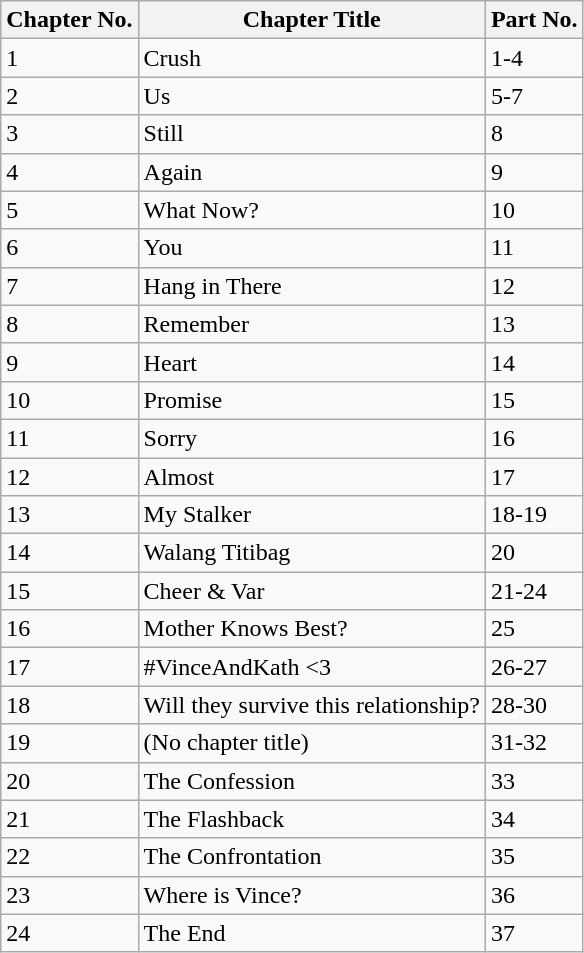<table class="wikitable">
<tr>
<th>Chapter No.</th>
<th>Chapter Title</th>
<th>Part No.</th>
</tr>
<tr>
<td>1</td>
<td>Crush</td>
<td>1-4</td>
</tr>
<tr>
<td>2</td>
<td>Us</td>
<td>5-7</td>
</tr>
<tr>
<td>3</td>
<td>Still</td>
<td>8</td>
</tr>
<tr>
<td>4</td>
<td>Again</td>
<td>9</td>
</tr>
<tr>
<td>5</td>
<td>What Now?</td>
<td>10</td>
</tr>
<tr>
<td>6</td>
<td>You</td>
<td>11</td>
</tr>
<tr>
<td>7</td>
<td>Hang in There</td>
<td>12</td>
</tr>
<tr>
<td>8</td>
<td>Remember</td>
<td>13</td>
</tr>
<tr>
<td>9</td>
<td>Heart</td>
<td>14</td>
</tr>
<tr>
<td>10</td>
<td>Promise</td>
<td>15</td>
</tr>
<tr>
<td>11</td>
<td>Sorry</td>
<td>16</td>
</tr>
<tr>
<td>12</td>
<td>Almost</td>
<td>17</td>
</tr>
<tr>
<td>13</td>
<td>My Stalker</td>
<td>18-19</td>
</tr>
<tr>
<td>14</td>
<td>Walang Titibag</td>
<td>20</td>
</tr>
<tr>
<td>15</td>
<td>Cheer & Var</td>
<td>21-24</td>
</tr>
<tr>
<td>16</td>
<td>Mother Knows Best?</td>
<td>25</td>
</tr>
<tr>
<td>17</td>
<td>#VinceAndKath <3</td>
<td>26-27</td>
</tr>
<tr>
<td>18</td>
<td>Will they survive this relationship?</td>
<td>28-30</td>
</tr>
<tr>
<td>19</td>
<td>(No chapter title)</td>
<td>31-32</td>
</tr>
<tr>
<td>20</td>
<td>The Confession</td>
<td>33</td>
</tr>
<tr>
<td>21</td>
<td>The Flashback</td>
<td>34</td>
</tr>
<tr>
<td>22</td>
<td>The Confrontation</td>
<td>35</td>
</tr>
<tr>
<td>23</td>
<td>Where is Vince?</td>
<td>36</td>
</tr>
<tr>
<td>24</td>
<td>The End</td>
<td>37</td>
</tr>
</table>
